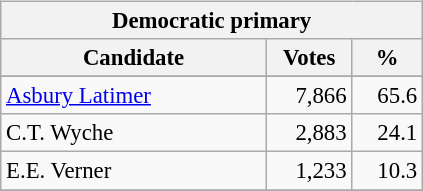<table class="wikitable" align="left" style="margin: 1em 1em 1em 0; font-size: 95%;">
<tr>
<th colspan="3">Democratic primary</th>
</tr>
<tr>
<th colspan="1" style="width: 170px">Candidate</th>
<th style="width: 50px">Votes</th>
<th style="width: 40px">%</th>
</tr>
<tr>
</tr>
<tr>
<td><a href='#'>Asbury Latimer</a></td>
<td align="right">7,866</td>
<td align="right">65.6</td>
</tr>
<tr>
<td>C.T. Wyche</td>
<td align="right">2,883</td>
<td align="right">24.1</td>
</tr>
<tr>
<td>E.E. Verner</td>
<td align="right">1,233</td>
<td align="right">10.3</td>
</tr>
<tr>
</tr>
</table>
